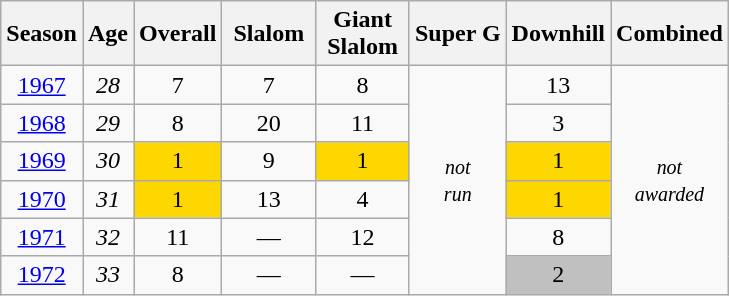<table class=wikitable style="text-align:center">
<tr>
<th>Season</th>
<th>Age</th>
<th>Overall</th>
<th> Slalom </th>
<th>Giant<br> Slalom </th>
<th>Super G</th>
<th>Downhill</th>
<th>Combined</th>
</tr>
<tr>
<td><a href='#'>1967</a></td>
<td><em>28</em></td>
<td>7</td>
<td>7</td>
<td>8</td>
<td rowspan=6><small><em>not<br>run</em> </small></td>
<td>13</td>
<td rowspan=6><small><em>not<br>awarded</em> </small></td>
</tr>
<tr>
<td><a href='#'>1968</a></td>
<td><em>29</em></td>
<td>8</td>
<td>20</td>
<td>11</td>
<td>3</td>
</tr>
<tr>
<td><a href='#'>1969</a></td>
<td><em>30</em></td>
<td bgcolor="gold">1</td>
<td>9</td>
<td bgcolor="gold">1</td>
<td bgcolor="gold">1</td>
</tr>
<tr>
<td><a href='#'>1970</a></td>
<td><em>31</em></td>
<td bgcolor="gold">1</td>
<td>13</td>
<td>4</td>
<td bgcolor="gold">1</td>
</tr>
<tr>
<td><a href='#'>1971</a></td>
<td><em>32</em></td>
<td>11</td>
<td>—</td>
<td>12</td>
<td>8</td>
</tr>
<tr>
<td><a href='#'>1972</a></td>
<td><em>33</em></td>
<td>8</td>
<td>—</td>
<td>—</td>
<td bgcolor="silver">2</td>
</tr>
</table>
